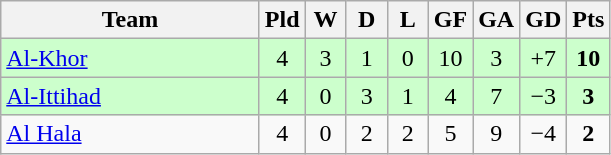<table class="wikitable" style="text-align:center;">
<tr>
<th width=165>Team</th>
<th width=20>Pld</th>
<th width=20>W</th>
<th width=20>D</th>
<th width=20>L</th>
<th width=20>GF</th>
<th width=20>GA</th>
<th width=20>GD</th>
<th width=20>Pts</th>
</tr>
<tr bgcolor=ccffcc>
<td style="text-align:left;"> <a href='#'>Al-Khor</a></td>
<td>4</td>
<td>3</td>
<td>1</td>
<td>0</td>
<td>10</td>
<td>3</td>
<td>+7</td>
<td><strong>10</strong></td>
</tr>
<tr bgcolor=ccffcc>
<td style="text-align:left;"> <a href='#'>Al-Ittihad</a></td>
<td>4</td>
<td>0</td>
<td>3</td>
<td>1</td>
<td>4</td>
<td>7</td>
<td>−3</td>
<td><strong>3</strong></td>
</tr>
<tr>
<td style="text-align:left;"> <a href='#'>Al Hala</a></td>
<td>4</td>
<td>0</td>
<td>2</td>
<td>2</td>
<td>5</td>
<td>9</td>
<td>−4</td>
<td><strong>2</strong></td>
</tr>
</table>
